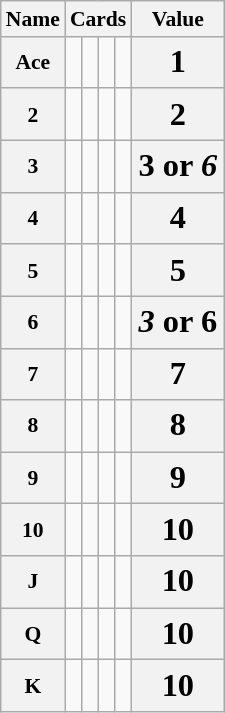<table class="wikitable sortable floatright" style="font-size:90%;text-align:center;">
<tr>
<th>Name</th>
<th colspan=4 class="unsortable">Cards</th>
<th>Value</th>
</tr>
<tr>
<th>Ace</th>
<td></td>
<td></td>
<td></td>
<td></td>
<th style="font-size:150%;">1</th>
</tr>
<tr>
<th>2</th>
<td></td>
<td></td>
<td></td>
<td></td>
<th style="font-size:150%;">2</th>
</tr>
<tr>
<th>3</th>
<td></td>
<td></td>
<td></td>
<td></td>
<th style="font-size:150%;">3 or <em>6</em></th>
</tr>
<tr>
<th>4</th>
<td></td>
<td></td>
<td></td>
<td></td>
<th style="font-size:150%;">4</th>
</tr>
<tr>
<th>5</th>
<td></td>
<td></td>
<td></td>
<td></td>
<th style="font-size:150%;">5</th>
</tr>
<tr>
<th>6</th>
<td></td>
<td></td>
<td></td>
<td></td>
<th style="font-size:150%;"><em>3</em> or 6</th>
</tr>
<tr>
<th>7</th>
<td></td>
<td></td>
<td></td>
<td></td>
<th style="font-size:150%;">7</th>
</tr>
<tr>
<th>8</th>
<td></td>
<td></td>
<td></td>
<td></td>
<th style="font-size:150%;">8</th>
</tr>
<tr>
<th>9</th>
<td></td>
<td></td>
<td></td>
<td></td>
<th style="font-size:150%;">9</th>
</tr>
<tr>
<th>10</th>
<td></td>
<td></td>
<td></td>
<td></td>
<th style="font-size:150%;">10</th>
</tr>
<tr>
<th>J</th>
<td></td>
<td></td>
<td></td>
<td></td>
<th style="font-size:150%;">10</th>
</tr>
<tr>
<th>Q</th>
<td></td>
<td></td>
<td></td>
<td></td>
<th style="font-size:150%;">10</th>
</tr>
<tr>
<th>K</th>
<td></td>
<td></td>
<td></td>
<td></td>
<th style="font-size:150%;">10</th>
</tr>
</table>
